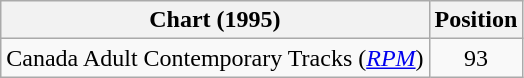<table class="wikitable sortable">
<tr>
<th scope="col">Chart (1995)</th>
<th scope="col">Position</th>
</tr>
<tr>
<td>Canada Adult Contemporary Tracks (<em><a href='#'>RPM</a></em>)</td>
<td align="center">93</td>
</tr>
</table>
